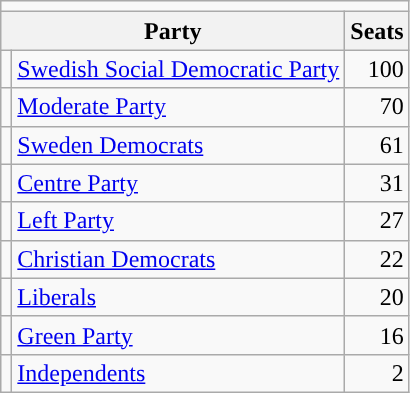<table class="wikitable" style="text-align:right">
<tr>
<td colspan="7"></td>
</tr>
<tr>
<th colspan="2">Party</th>
<th>Seats</th>
</tr>
<tr>
<td></td>
<td align="left"><a href='#'>Swedish Social Democratic Party</a></td>
<td>100</td>
</tr>
<tr>
<td></td>
<td align="left"><a href='#'>Moderate Party</a></td>
<td>70</td>
</tr>
<tr>
<td></td>
<td align="left"><a href='#'>Sweden Democrats</a></td>
<td>61</td>
</tr>
<tr>
<td></td>
<td align="left"><a href='#'>Centre Party</a></td>
<td>31</td>
</tr>
<tr>
<td></td>
<td align="left"><a href='#'>Left Party</a></td>
<td>27</td>
</tr>
<tr>
<td></td>
<td align="left"><a href='#'>Christian Democrats</a></td>
<td>22</td>
</tr>
<tr>
<td></td>
<td align="left"><a href='#'>Liberals</a></td>
<td>20</td>
</tr>
<tr>
<td></td>
<td align="left"><a href='#'>Green Party</a></td>
<td>16</td>
</tr>
<tr>
<td></td>
<td align="left"><a href='#'>Independents</a></td>
<td>2</td>
</tr>
</table>
